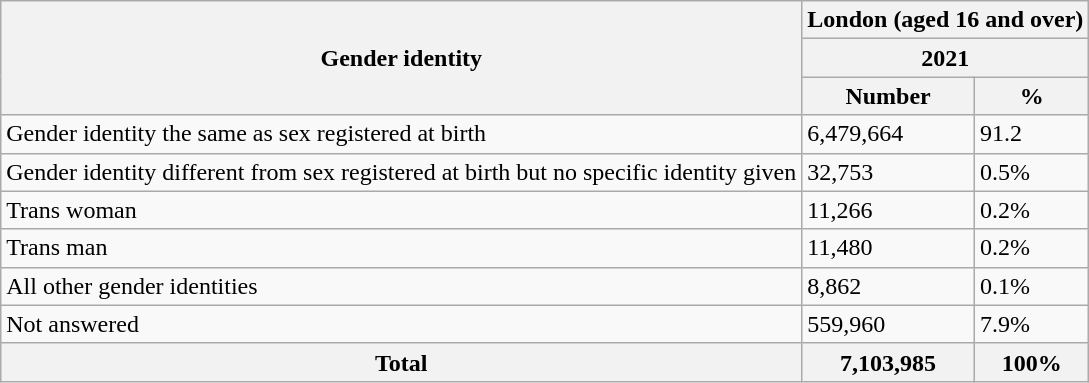<table class="wikitable">
<tr>
<th rowspan="3">Gender identity</th>
<th colspan="2">London (aged 16 and over)</th>
</tr>
<tr>
<th colspan="2">2021</th>
</tr>
<tr>
<th>Number</th>
<th>%</th>
</tr>
<tr>
<td>Gender identity the same as sex registered at birth</td>
<td>6,479,664</td>
<td>91.2</td>
</tr>
<tr>
<td>Gender identity different from sex registered at birth but no specific identity given</td>
<td>32,753</td>
<td>0.5%</td>
</tr>
<tr>
<td>Trans woman</td>
<td>11,266</td>
<td>0.2%</td>
</tr>
<tr>
<td>Trans man</td>
<td>11,480</td>
<td>0.2%</td>
</tr>
<tr>
<td>All other gender identities</td>
<td>8,862</td>
<td>0.1%</td>
</tr>
<tr>
<td>Not answered</td>
<td>559,960</td>
<td>7.9%</td>
</tr>
<tr>
<th>Total</th>
<th>7,103,985</th>
<th>100%</th>
</tr>
</table>
